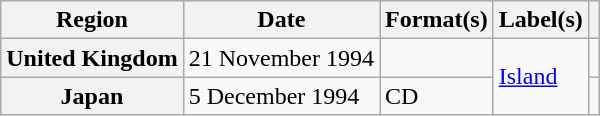<table class="wikitable plainrowheaders">
<tr>
<th scope="col">Region</th>
<th scope="col">Date</th>
<th scope="col">Format(s)</th>
<th scope="col">Label(s)</th>
<th scope="col"></th>
</tr>
<tr>
<th scope="row">United Kingdom</th>
<td>21 November 1994</td>
<td></td>
<td rowspan="2"><a href='#'>Island</a></td>
<td></td>
</tr>
<tr>
<th scope="row">Japan</th>
<td>5 December 1994</td>
<td>CD</td>
<td></td>
</tr>
</table>
